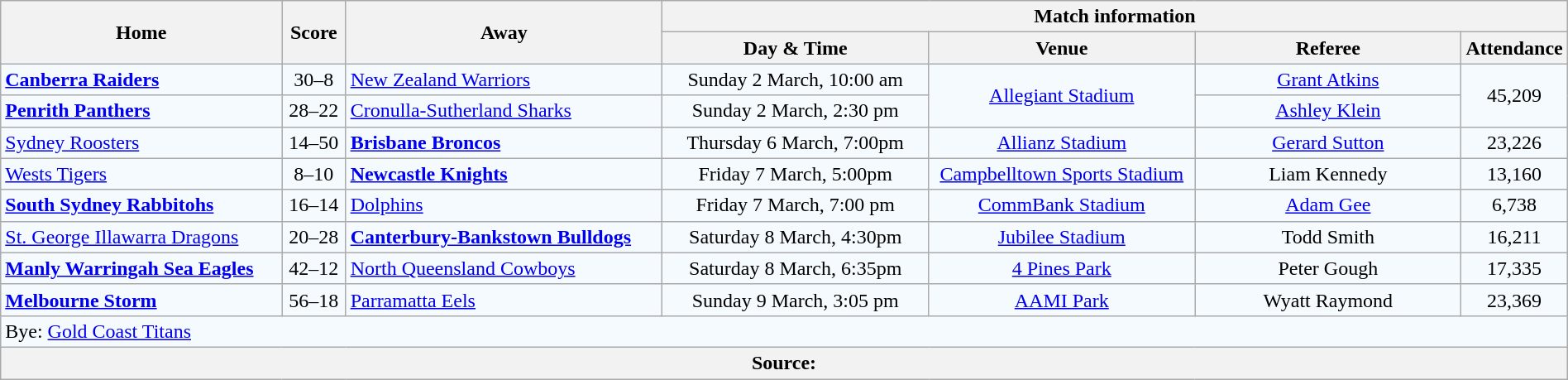<table class="wikitable" style="border-collapse:collapse; text-align:center; width:100%;">
<tr style="text-align:center; background:#f5faff;"  style="background:#c1d8ff;">
<th rowspan="2">Home</th>
<th rowspan="2">Score</th>
<th rowspan="2">Away</th>
<th colspan="4">Match information</th>
</tr>
<tr>
<th width="17%">Day & Time</th>
<th width="17%">Venue</th>
<th width="17%">Referee</th>
<th width="5%">Attendance</th>
</tr>
<tr style="text-align:center; background:#f5faff;">
<td align="left"><strong> <a href='#'>Canberra Raiders</a></strong></td>
<td>30–8</td>
<td align="left"> <a href='#'>New Zealand Warriors</a></td>
<td>Sunday 2 March, 10:00 am</td>
<td rowspan="2"><a href='#'>Allegiant Stadium</a></td>
<td><a href='#'>Grant Atkins</a></td>
<td rowspan="2">45,209</td>
</tr>
<tr style="text-align:center; background:#f5faff;">
<td align="left"><strong> <a href='#'>Penrith Panthers</a></strong></td>
<td>28–22</td>
<td align="left"> <a href='#'>Cronulla-Sutherland Sharks</a></td>
<td>Sunday 2 March, 2:30 pm</td>
<td><a href='#'>Ashley Klein</a></td>
</tr>
<tr style="text-align:center; background:#f5faff;">
<td align="left"> <a href='#'>Sydney Roosters</a></td>
<td>14–50</td>
<td align="left"><strong> <a href='#'>Brisbane Broncos</a></strong></td>
<td>Thursday 6 March, 7:00pm</td>
<td><a href='#'>Allianz Stadium</a></td>
<td><a href='#'>Gerard Sutton</a></td>
<td>23,226</td>
</tr>
<tr style="text-align:center; background:#f5faff;">
<td align="left"> <a href='#'>Wests Tigers</a></td>
<td>8–10</td>
<td align="left"><strong> <a href='#'>Newcastle Knights</a></strong></td>
<td>Friday 7 March, 5:00pm</td>
<td><a href='#'>Campbelltown Sports Stadium</a></td>
<td>Liam Kennedy</td>
<td>13,160</td>
</tr>
<tr style="text-align:center; background:#f5faff;">
<td align="left"><strong> <a href='#'>South Sydney Rabbitohs</a></strong></td>
<td>16–14</td>
<td align="left"> <a href='#'>Dolphins</a></td>
<td>Friday 7 March, 7:00 pm</td>
<td><a href='#'>CommBank Stadium</a></td>
<td><a href='#'>Adam Gee</a></td>
<td>6,738</td>
</tr>
<tr style="text-align:center; background:#f5faff;">
<td align="left"> <a href='#'>St. George Illawarra Dragons</a></td>
<td>20–28</td>
<td align="left"><strong> <a href='#'>Canterbury-Bankstown Bulldogs</a></strong></td>
<td>Saturday 8 March, 4:30pm</td>
<td><a href='#'>Jubilee Stadium</a></td>
<td>Todd Smith</td>
<td>16,211</td>
</tr>
<tr style="text-align:center; background:#f5faff;">
<td align="left"><strong> <a href='#'>Manly Warringah Sea Eagles</a></strong></td>
<td>42–12</td>
<td align="left"> <a href='#'>North Queensland Cowboys</a></td>
<td>Saturday 8 March, 6:35pm</td>
<td><a href='#'>4 Pines Park</a></td>
<td>Peter Gough</td>
<td>17,335</td>
</tr>
<tr style="text-align:center; background:#f5faff;">
<td align="left"><strong> <a href='#'>Melbourne Storm</a></strong></td>
<td>56–18</td>
<td align="left"> <a href='#'>Parramatta Eels</a></td>
<td>Sunday 9 March, 3:05 pm</td>
<td><a href='#'>AAMI Park</a></td>
<td>Wyatt Raymond</td>
<td>23,369</td>
</tr>
<tr style="text-align:center; background:#f5faff;">
<td colspan="7" align="left">Bye:  <a href='#'>Gold Coast Titans</a></td>
</tr>
<tr>
<th colspan="7" align="left">Source:</th>
</tr>
</table>
